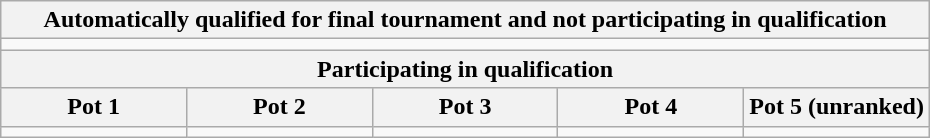<table class="wikitable">
<tr>
<th colspan=5>Automatically qualified for final tournament and not participating in qualification</th>
</tr>
<tr>
<td colspan=5 valign=top></td>
</tr>
<tr>
<th colspan=5>Participating in qualification</th>
</tr>
<tr>
<th width=20%>Pot 1</th>
<th width=20%>Pot 2</th>
<th width=20%>Pot 3</th>
<th width=20%>Pot 4</th>
<th width=20%>Pot 5 (unranked)</th>
</tr>
<tr>
<td valign=top></td>
<td valign=top></td>
<td valign=top></td>
<td valign=top></td>
<td valign=top></td>
</tr>
</table>
